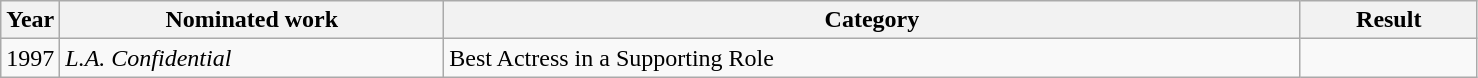<table class=wikitable>
<tr>
<th width=4%>Year</th>
<th width=26%>Nominated work</th>
<th width=58%>Category</th>
<th width=12%>Result</th>
</tr>
<tr>
<td>1997</td>
<td><em>L.A. Confidential</em></td>
<td>Best Actress in a Supporting Role</td>
<td></td>
</tr>
</table>
